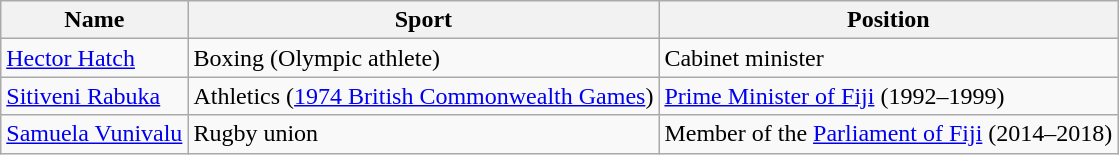<table class="wikitable sortable">
<tr>
<th>Name</th>
<th>Sport</th>
<th>Position</th>
</tr>
<tr>
<td data-sort-value="Hatch,Hector"><a href='#'>Hector Hatch</a></td>
<td>Boxing (Olympic athlete)</td>
<td>Cabinet minister</td>
</tr>
<tr>
<td data-sort-value="Rabuka,Sitiveni"><a href='#'>Sitiveni Rabuka</a></td>
<td>Athletics (<a href='#'>1974 British Commonwealth Games</a>)</td>
<td><a href='#'>Prime Minister of Fiji</a> (1992–1999)</td>
</tr>
<tr>
<td data-sort-value="Vunivalu,Samuela"><a href='#'>Samuela Vunivalu</a></td>
<td>Rugby union</td>
<td>Member of the <a href='#'>Parliament of Fiji</a> (2014–2018)</td>
</tr>
</table>
